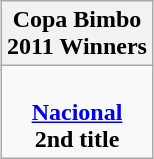<table class="wikitable" style="text-align: center; margin: 0 auto;">
<tr>
<th>Copa Bimbo<br>2011 Winners</th>
</tr>
<tr>
<td><br><strong><a href='#'>Nacional</a></strong><br><strong>2nd title</strong></td>
</tr>
</table>
